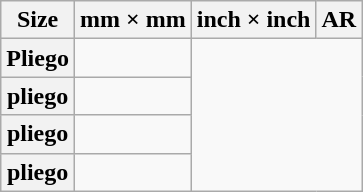<table class="wikitable floatright">
<tr>
<th>Size</th>
<th>mm × mm</th>
<th>inch × inch</th>
<th title="aspect ratio">AR</th>
</tr>
<tr>
<th>Pliego</th>
<td></td>
</tr>
<tr>
<th> pliego</th>
<td></td>
</tr>
<tr>
<th> pliego</th>
<td></td>
</tr>
<tr>
<th> pliego</th>
<td></td>
</tr>
</table>
